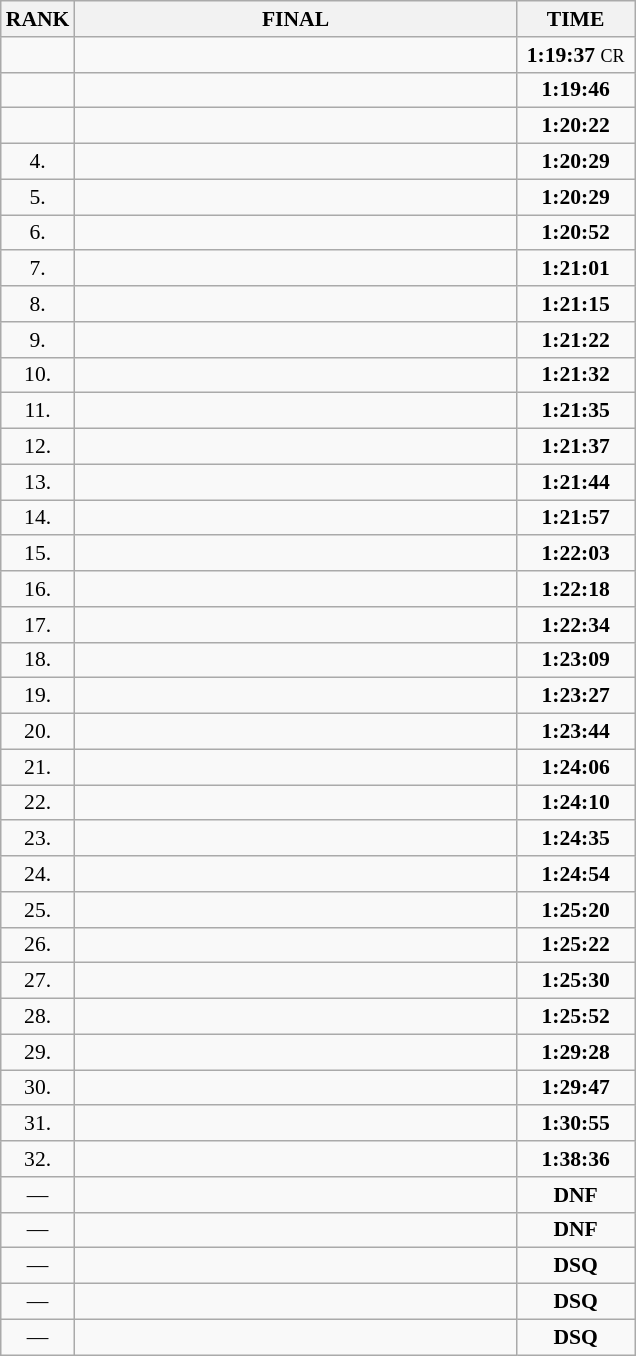<table class="wikitable" style="border-collapse: collapse; font-size: 90%;">
<tr>
<th>RANK</th>
<th style="width: 20em">FINAL</th>
<th style="width: 5em">TIME</th>
</tr>
<tr>
<td align="center"></td>
<td></td>
<td align="center"><strong>1:19:37</strong> <small>CR</small></td>
</tr>
<tr>
<td align="center"></td>
<td></td>
<td align="center"><strong>1:19:46</strong></td>
</tr>
<tr>
<td align="center"></td>
<td></td>
<td align="center"><strong>1:20:22</strong></td>
</tr>
<tr>
<td align="center">4.</td>
<td></td>
<td align="center"><strong>1:20:29</strong></td>
</tr>
<tr>
<td align="center">5.</td>
<td></td>
<td align="center"><strong>1:20:29</strong></td>
</tr>
<tr>
<td align="center">6.</td>
<td></td>
<td align="center"><strong>1:20:52</strong></td>
</tr>
<tr>
<td align="center">7.</td>
<td></td>
<td align="center"><strong>1:21:01</strong></td>
</tr>
<tr>
<td align="center">8.</td>
<td></td>
<td align="center"><strong>1:21:15</strong></td>
</tr>
<tr>
<td align="center">9.</td>
<td></td>
<td align="center"><strong>1:21:22</strong></td>
</tr>
<tr>
<td align="center">10.</td>
<td></td>
<td align="center"><strong>1:21:32</strong></td>
</tr>
<tr>
<td align="center">11.</td>
<td></td>
<td align="center"><strong>1:21:35</strong></td>
</tr>
<tr>
<td align="center">12.</td>
<td></td>
<td align="center"><strong>1:21:37</strong></td>
</tr>
<tr>
<td align="center">13.</td>
<td></td>
<td align="center"><strong>1:21:44</strong></td>
</tr>
<tr>
<td align="center">14.</td>
<td></td>
<td align="center"><strong>1:21:57</strong></td>
</tr>
<tr>
<td align="center">15.</td>
<td></td>
<td align="center"><strong>1:22:03</strong></td>
</tr>
<tr>
<td align="center">16.</td>
<td></td>
<td align="center"><strong>1:22:18</strong></td>
</tr>
<tr>
<td align="center">17.</td>
<td></td>
<td align="center"><strong>1:22:34</strong></td>
</tr>
<tr>
<td align="center">18.</td>
<td></td>
<td align="center"><strong>1:23:09</strong></td>
</tr>
<tr>
<td align="center">19.</td>
<td></td>
<td align="center"><strong>1:23:27</strong></td>
</tr>
<tr>
<td align="center">20.</td>
<td></td>
<td align="center"><strong>1:23:44</strong></td>
</tr>
<tr>
<td align="center">21.</td>
<td></td>
<td align="center"><strong>1:24:06</strong></td>
</tr>
<tr>
<td align="center">22.</td>
<td></td>
<td align="center"><strong>1:24:10</strong></td>
</tr>
<tr>
<td align="center">23.</td>
<td></td>
<td align="center"><strong>1:24:35</strong></td>
</tr>
<tr>
<td align="center">24.</td>
<td></td>
<td align="center"><strong>1:24:54</strong></td>
</tr>
<tr>
<td align="center">25.</td>
<td></td>
<td align="center"><strong>1:25:20</strong></td>
</tr>
<tr>
<td align="center">26.</td>
<td></td>
<td align="center"><strong>1:25:22</strong></td>
</tr>
<tr>
<td align="center">27.</td>
<td></td>
<td align="center"><strong>1:25:30</strong></td>
</tr>
<tr>
<td align="center">28.</td>
<td></td>
<td align="center"><strong>1:25:52</strong></td>
</tr>
<tr>
<td align="center">29.</td>
<td></td>
<td align="center"><strong>1:29:28</strong></td>
</tr>
<tr>
<td align="center">30.</td>
<td></td>
<td align="center"><strong>1:29:47</strong></td>
</tr>
<tr>
<td align="center">31.</td>
<td></td>
<td align="center"><strong>1:30:55</strong></td>
</tr>
<tr>
<td align="center">32.</td>
<td></td>
<td align="center"><strong>1:38:36</strong></td>
</tr>
<tr>
<td align="center">—</td>
<td></td>
<td align="center"><strong>DNF</strong></td>
</tr>
<tr>
<td align="center">—</td>
<td></td>
<td align="center"><strong>DNF</strong></td>
</tr>
<tr>
<td align="center">—</td>
<td></td>
<td align="center"><strong>DSQ</strong></td>
</tr>
<tr>
<td align="center">—</td>
<td></td>
<td align="center"><strong>DSQ</strong></td>
</tr>
<tr>
<td align="center">—</td>
<td></td>
<td align="center"><strong>DSQ</strong></td>
</tr>
</table>
